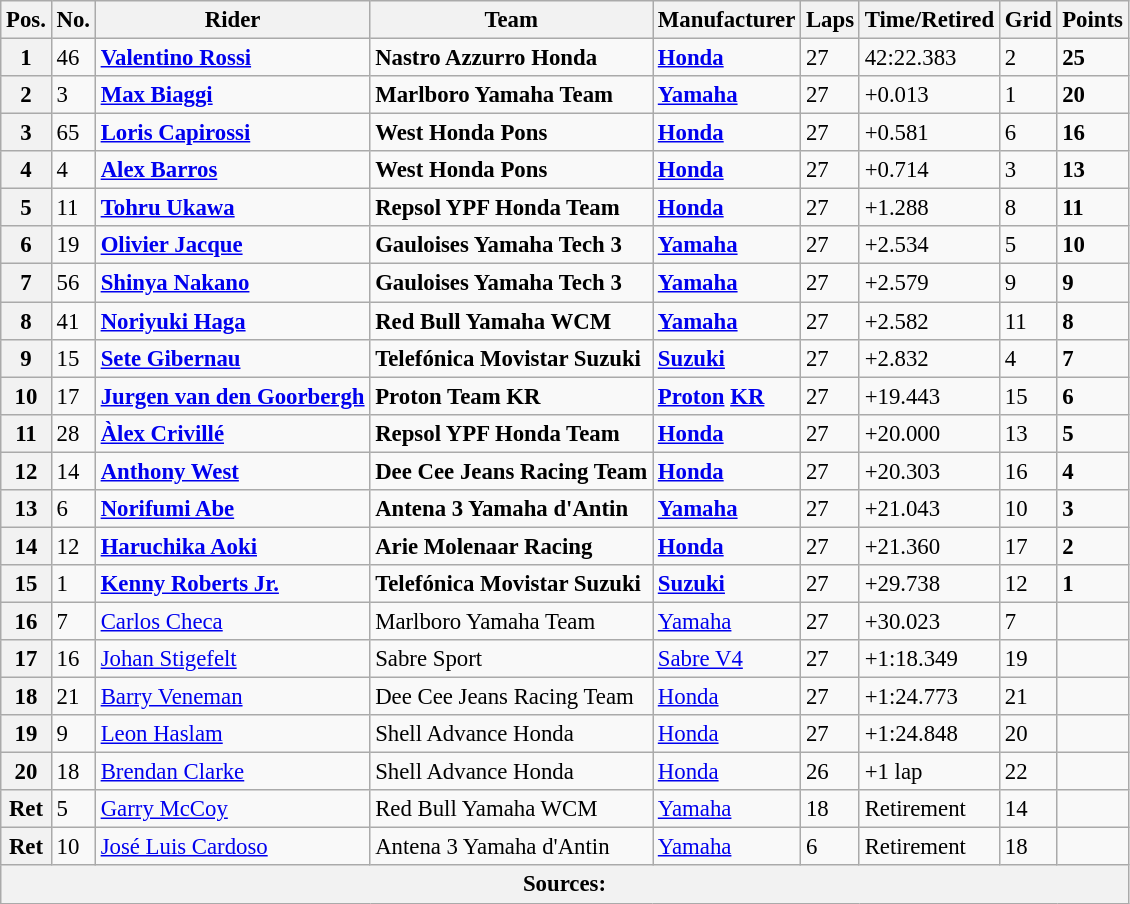<table class="wikitable" style="font-size: 95%;">
<tr>
<th>Pos.</th>
<th>No.</th>
<th>Rider</th>
<th>Team</th>
<th>Manufacturer</th>
<th>Laps</th>
<th>Time/Retired</th>
<th>Grid</th>
<th>Points</th>
</tr>
<tr>
<th>1</th>
<td>46</td>
<td> <strong><a href='#'>Valentino Rossi</a></strong></td>
<td><strong>Nastro Azzurro Honda</strong></td>
<td><strong><a href='#'>Honda</a></strong></td>
<td>27</td>
<td>42:22.383</td>
<td>2</td>
<td><strong>25</strong></td>
</tr>
<tr>
<th>2</th>
<td>3</td>
<td> <strong><a href='#'>Max Biaggi</a></strong></td>
<td><strong>Marlboro Yamaha Team</strong></td>
<td><strong><a href='#'>Yamaha</a></strong></td>
<td>27</td>
<td>+0.013</td>
<td>1</td>
<td><strong>20</strong></td>
</tr>
<tr>
<th>3</th>
<td>65</td>
<td> <strong><a href='#'>Loris Capirossi</a></strong></td>
<td><strong>West Honda Pons</strong></td>
<td><strong><a href='#'>Honda</a></strong></td>
<td>27</td>
<td>+0.581</td>
<td>6</td>
<td><strong>16</strong></td>
</tr>
<tr>
<th>4</th>
<td>4</td>
<td> <strong><a href='#'>Alex Barros</a></strong></td>
<td><strong>West Honda Pons</strong></td>
<td><strong><a href='#'>Honda</a></strong></td>
<td>27</td>
<td>+0.714</td>
<td>3</td>
<td><strong>13</strong></td>
</tr>
<tr>
<th>5</th>
<td>11</td>
<td> <strong><a href='#'>Tohru Ukawa</a></strong></td>
<td><strong>Repsol YPF Honda Team</strong></td>
<td><strong><a href='#'>Honda</a></strong></td>
<td>27</td>
<td>+1.288</td>
<td>8</td>
<td><strong>11</strong></td>
</tr>
<tr>
<th>6</th>
<td>19</td>
<td> <strong><a href='#'>Olivier Jacque</a></strong></td>
<td><strong>Gauloises Yamaha Tech 3</strong></td>
<td><strong><a href='#'>Yamaha</a></strong></td>
<td>27</td>
<td>+2.534</td>
<td>5</td>
<td><strong>10</strong></td>
</tr>
<tr>
<th>7</th>
<td>56</td>
<td> <strong><a href='#'>Shinya Nakano</a></strong></td>
<td><strong>Gauloises Yamaha Tech 3</strong></td>
<td><strong><a href='#'>Yamaha</a></strong></td>
<td>27</td>
<td>+2.579</td>
<td>9</td>
<td><strong>9</strong></td>
</tr>
<tr>
<th>8</th>
<td>41</td>
<td> <strong><a href='#'>Noriyuki Haga</a></strong></td>
<td><strong>Red Bull Yamaha WCM</strong></td>
<td><strong><a href='#'>Yamaha</a></strong></td>
<td>27</td>
<td>+2.582</td>
<td>11</td>
<td><strong>8</strong></td>
</tr>
<tr>
<th>9</th>
<td>15</td>
<td> <strong><a href='#'>Sete Gibernau</a></strong></td>
<td><strong>Telefónica Movistar Suzuki</strong></td>
<td><strong><a href='#'>Suzuki</a></strong></td>
<td>27</td>
<td>+2.832</td>
<td>4</td>
<td><strong>7</strong></td>
</tr>
<tr>
<th>10</th>
<td>17</td>
<td> <strong><a href='#'>Jurgen van den Goorbergh</a></strong></td>
<td><strong>Proton Team KR</strong></td>
<td><strong><a href='#'>Proton</a> <a href='#'>KR</a></strong></td>
<td>27</td>
<td>+19.443</td>
<td>15</td>
<td><strong>6</strong></td>
</tr>
<tr>
<th>11</th>
<td>28</td>
<td> <strong><a href='#'>Àlex Crivillé</a></strong></td>
<td><strong>Repsol YPF Honda Team</strong></td>
<td><strong><a href='#'>Honda</a></strong></td>
<td>27</td>
<td>+20.000</td>
<td>13</td>
<td><strong>5</strong></td>
</tr>
<tr>
<th>12</th>
<td>14</td>
<td> <strong><a href='#'>Anthony West</a></strong></td>
<td><strong>Dee Cee Jeans Racing Team</strong></td>
<td><strong><a href='#'>Honda</a></strong></td>
<td>27</td>
<td>+20.303</td>
<td>16</td>
<td><strong>4</strong></td>
</tr>
<tr>
<th>13</th>
<td>6</td>
<td> <strong><a href='#'>Norifumi Abe</a></strong></td>
<td><strong>Antena 3 Yamaha d'Antin</strong></td>
<td><strong><a href='#'>Yamaha</a></strong></td>
<td>27</td>
<td>+21.043</td>
<td>10</td>
<td><strong>3</strong></td>
</tr>
<tr>
<th>14</th>
<td>12</td>
<td> <strong><a href='#'>Haruchika Aoki</a></strong></td>
<td><strong>Arie Molenaar Racing</strong></td>
<td><strong><a href='#'>Honda</a></strong></td>
<td>27</td>
<td>+21.360</td>
<td>17</td>
<td><strong>2</strong></td>
</tr>
<tr>
<th>15</th>
<td>1</td>
<td> <strong><a href='#'>Kenny Roberts Jr.</a></strong></td>
<td><strong>Telefónica Movistar Suzuki</strong></td>
<td><strong><a href='#'>Suzuki</a></strong></td>
<td>27</td>
<td>+29.738</td>
<td>12</td>
<td><strong>1</strong></td>
</tr>
<tr>
<th>16</th>
<td>7</td>
<td> <a href='#'>Carlos Checa</a></td>
<td>Marlboro Yamaha Team</td>
<td><a href='#'>Yamaha</a></td>
<td>27</td>
<td>+30.023</td>
<td>7</td>
<td></td>
</tr>
<tr>
<th>17</th>
<td>16</td>
<td> <a href='#'>Johan Stigefelt</a></td>
<td>Sabre Sport</td>
<td><a href='#'>Sabre V4</a></td>
<td>27</td>
<td>+1:18.349</td>
<td>19</td>
<td></td>
</tr>
<tr>
<th>18</th>
<td>21</td>
<td> <a href='#'>Barry Veneman</a></td>
<td>Dee Cee Jeans Racing Team</td>
<td><a href='#'>Honda</a></td>
<td>27</td>
<td>+1:24.773</td>
<td>21</td>
<td></td>
</tr>
<tr>
<th>19</th>
<td>9</td>
<td> <a href='#'>Leon Haslam</a></td>
<td>Shell Advance Honda</td>
<td><a href='#'>Honda</a></td>
<td>27</td>
<td>+1:24.848</td>
<td>20</td>
<td></td>
</tr>
<tr>
<th>20</th>
<td>18</td>
<td> <a href='#'>Brendan Clarke</a></td>
<td>Shell Advance Honda</td>
<td><a href='#'>Honda</a></td>
<td>26</td>
<td>+1 lap</td>
<td>22</td>
<td></td>
</tr>
<tr>
<th>Ret</th>
<td>5</td>
<td> <a href='#'>Garry McCoy</a></td>
<td>Red Bull Yamaha WCM</td>
<td><a href='#'>Yamaha</a></td>
<td>18</td>
<td>Retirement</td>
<td>14</td>
<td></td>
</tr>
<tr>
<th>Ret</th>
<td>10</td>
<td> <a href='#'>José Luis Cardoso</a></td>
<td>Antena 3 Yamaha d'Antin</td>
<td><a href='#'>Yamaha</a></td>
<td>6</td>
<td>Retirement</td>
<td>18</td>
<td></td>
</tr>
<tr>
<th colspan=9>Sources:</th>
</tr>
</table>
